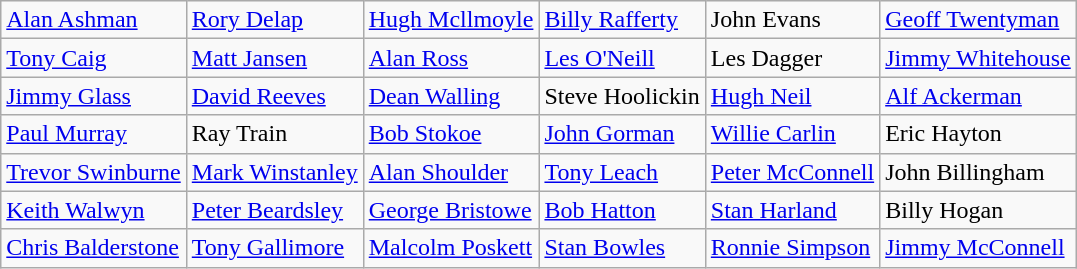<table class="wikitable">
<tr>
<td><a href='#'>Alan Ashman</a></td>
<td><a href='#'>Rory Delap</a></td>
<td><a href='#'>Hugh Mcllmoyle</a></td>
<td><a href='#'>Billy Rafferty</a></td>
<td>John Evans</td>
<td><a href='#'>Geoff Twentyman</a></td>
</tr>
<tr>
<td><a href='#'>Tony Caig</a></td>
<td><a href='#'>Matt Jansen</a></td>
<td><a href='#'>Alan Ross</a></td>
<td><a href='#'>Les O'Neill</a></td>
<td>Les Dagger</td>
<td><a href='#'>Jimmy Whitehouse</a></td>
</tr>
<tr>
<td><a href='#'>Jimmy Glass</a></td>
<td><a href='#'>David Reeves</a></td>
<td><a href='#'>Dean Walling</a></td>
<td>Steve Hoolickin</td>
<td><a href='#'>Hugh Neil</a></td>
<td><a href='#'>Alf Ackerman</a></td>
</tr>
<tr>
<td><a href='#'>Paul Murray</a></td>
<td>Ray Train</td>
<td><a href='#'>Bob Stokoe</a></td>
<td><a href='#'>John Gorman</a></td>
<td><a href='#'>Willie Carlin</a></td>
<td>Eric Hayton</td>
</tr>
<tr>
<td><a href='#'>Trevor Swinburne</a></td>
<td><a href='#'>Mark Winstanley</a></td>
<td><a href='#'>Alan Shoulder</a></td>
<td><a href='#'>Tony Leach</a></td>
<td><a href='#'>Peter McConnell</a></td>
<td>John Billingham</td>
</tr>
<tr>
<td><a href='#'>Keith Walwyn</a></td>
<td><a href='#'>Peter Beardsley</a></td>
<td><a href='#'>George Bristowe</a></td>
<td><a href='#'>Bob Hatton</a></td>
<td><a href='#'>Stan Harland</a></td>
<td>Billy Hogan</td>
</tr>
<tr>
<td><a href='#'>Chris Balderstone</a></td>
<td><a href='#'>Tony Gallimore</a></td>
<td><a href='#'>Malcolm Poskett</a></td>
<td><a href='#'>Stan Bowles</a></td>
<td><a href='#'>Ronnie Simpson</a></td>
<td><a href='#'>Jimmy McConnell</a></td>
</tr>
</table>
